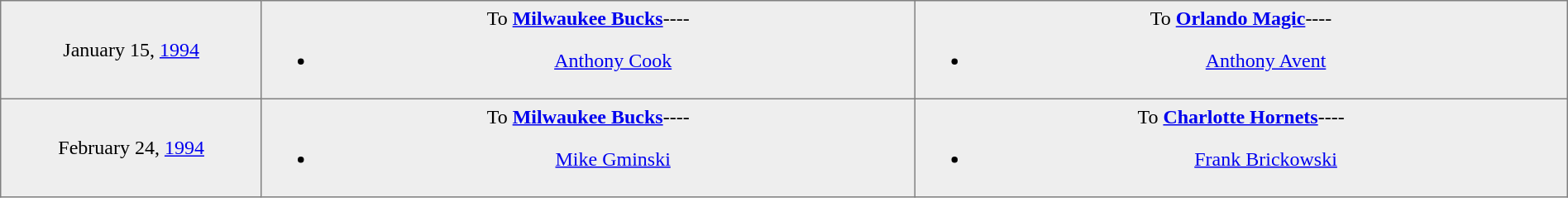<table border="1" style="border-collapse:collapse; text-align:center; width:100%;"  cellpadding="5">
<tr style="background:#eee;">
<td style="width:12%">January 15, <a href='#'>1994</a></td>
<td style="width:30%; vertical-align:top;">To <strong><a href='#'>Milwaukee Bucks</a></strong>----<br><ul><li><a href='#'>Anthony Cook</a></li></ul></td>
<td style="width:30%; vertical-align:top;">To <strong><a href='#'>Orlando Magic</a></strong>----<br><ul><li><a href='#'>Anthony Avent</a></li></ul></td>
</tr>
<tr style="background:#eee;">
<td style="width:12%">February 24, <a href='#'>1994</a></td>
<td style="width:30%; vertical-align:top;">To <strong><a href='#'>Milwaukee Bucks</a></strong>----<br><ul><li><a href='#'>Mike Gminski</a></li></ul></td>
<td style="width:30%; vertical-align:top;">To <strong><a href='#'>Charlotte Hornets</a></strong>----<br><ul><li><a href='#'>Frank Brickowski</a></li></ul></td>
</tr>
</table>
